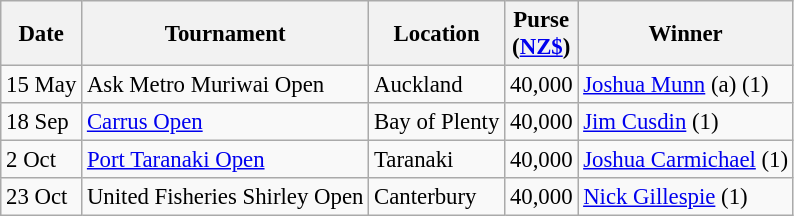<table class="wikitable" style="font-size:95%">
<tr>
<th>Date</th>
<th>Tournament</th>
<th>Location</th>
<th>Purse<br>(<a href='#'>NZ$</a>)</th>
<th>Winner</th>
</tr>
<tr>
<td>15 May</td>
<td>Ask Metro Muriwai Open</td>
<td>Auckland</td>
<td align=right>40,000</td>
<td> <a href='#'>Joshua Munn</a> (a) (1)</td>
</tr>
<tr>
<td>18 Sep</td>
<td><a href='#'>Carrus Open</a></td>
<td>Bay of Plenty</td>
<td align=right>40,000</td>
<td> <a href='#'>Jim Cusdin</a> (1)</td>
</tr>
<tr>
<td>2 Oct</td>
<td><a href='#'>Port Taranaki Open</a></td>
<td>Taranaki</td>
<td align=right>40,000</td>
<td> <a href='#'>Joshua Carmichael</a> (1)</td>
</tr>
<tr>
<td>23 Oct</td>
<td>United Fisheries Shirley Open</td>
<td>Canterbury</td>
<td align=right>40,000</td>
<td> <a href='#'>Nick Gillespie</a> (1)</td>
</tr>
</table>
